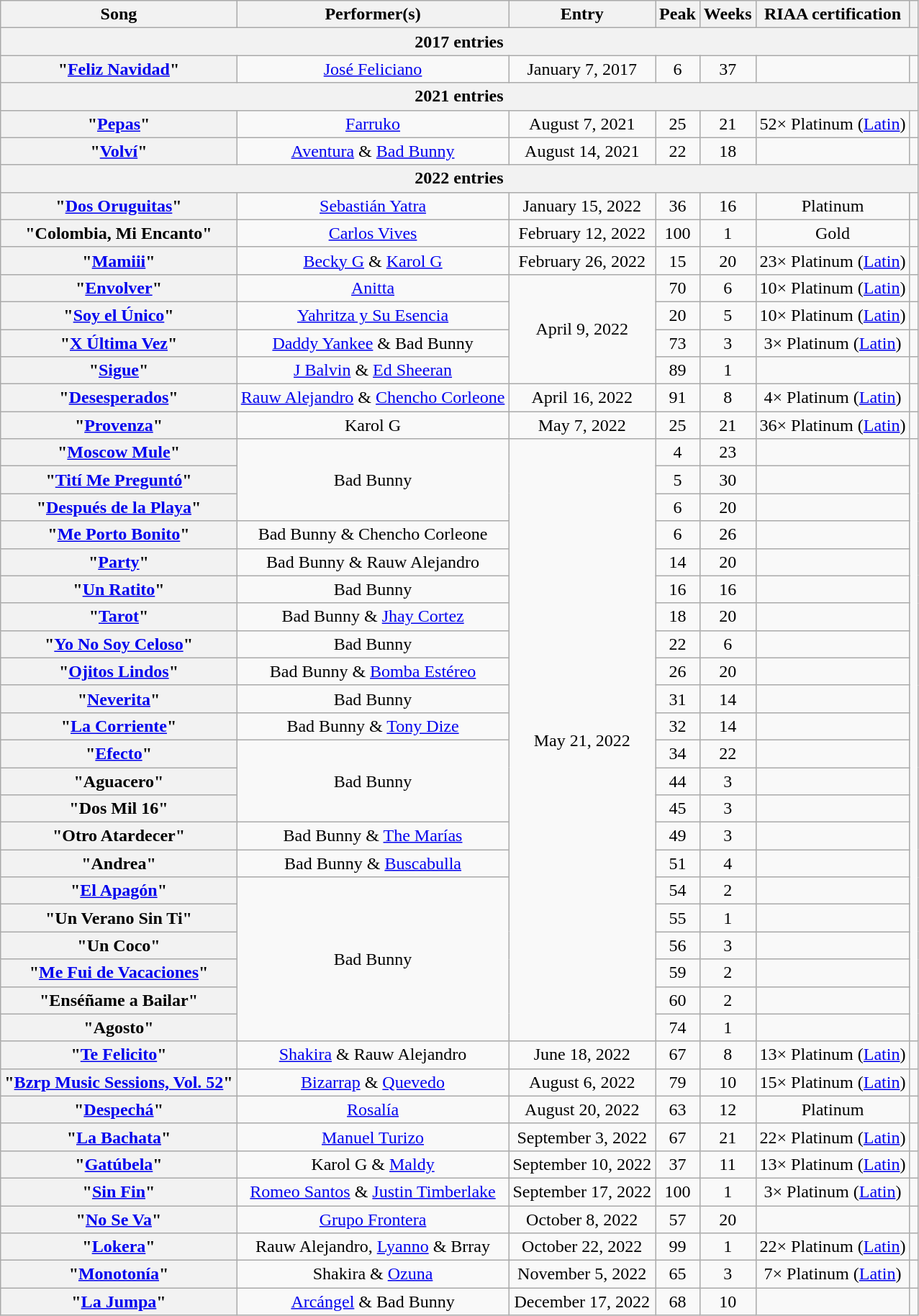<table class="wikitable plainrowheaders sortable" style="text-align:center;">
<tr>
<th>Song</th>
<th>Performer(s)</th>
<th>Entry</th>
<th>Peak</th>
<th>Weeks</th>
<th>RIAA certification</th>
<th !scope=col class=unsortable></th>
</tr>
<tr>
<th colspan="7">2017 entries</th>
</tr>
<tr>
<th>"<a href='#'>Feliz Navidad</a>"</th>
<td><a href='#'>José Feliciano</a></td>
<td>January 7, 2017</td>
<td>6</td>
<td>37</td>
<td></td>
<td></td>
</tr>
<tr>
<th colspan="7">2021 entries</th>
</tr>
<tr>
<th>"<a href='#'>Pepas</a>"</th>
<td><a href='#'>Farruko</a></td>
<td>August 7, 2021</td>
<td>25</td>
<td>21</td>
<td>52× Platinum (<a href='#'>Latin</a>)</td>
<td></td>
</tr>
<tr>
<th>"<a href='#'>Volví</a>"</th>
<td><a href='#'>Aventura</a> & <a href='#'>Bad Bunny</a></td>
<td>August 14, 2021</td>
<td>22</td>
<td>18</td>
<td></td>
<td></td>
</tr>
<tr>
<th colspan="7">2022 entries</th>
</tr>
<tr>
<th>"<a href='#'>Dos Oruguitas</a>"</th>
<td><a href='#'>Sebastián Yatra</a></td>
<td>January 15, 2022</td>
<td>36</td>
<td>16</td>
<td>Platinum</td>
<td></td>
</tr>
<tr>
<th>"Colombia, Mi Encanto"</th>
<td><a href='#'>Carlos Vives</a></td>
<td>February 12, 2022</td>
<td>100</td>
<td>1</td>
<td>Gold</td>
<td></td>
</tr>
<tr>
<th>"<a href='#'>Mamiii</a>"</th>
<td><a href='#'>Becky G</a> & <a href='#'>Karol G</a></td>
<td>February 26, 2022</td>
<td>15</td>
<td>20</td>
<td>23× Platinum (<a href='#'>Latin</a>)</td>
<td></td>
</tr>
<tr>
<th>"<a href='#'>Envolver</a>"</th>
<td><a href='#'>Anitta</a></td>
<td rowspan="4">April 9, 2022</td>
<td>70</td>
<td>6</td>
<td>10× Platinum (<a href='#'>Latin</a>)</td>
<td></td>
</tr>
<tr>
<th>"<a href='#'>Soy el Único</a>"</th>
<td><a href='#'>Yahritza y Su Esencia</a></td>
<td>20</td>
<td>5</td>
<td>10× Platinum (<a href='#'>Latin</a>)</td>
<td></td>
</tr>
<tr>
<th>"<a href='#'>X Última Vez</a>"</th>
<td><a href='#'>Daddy Yankee</a> & Bad Bunny</td>
<td>73</td>
<td>3</td>
<td>3× Platinum (<a href='#'>Latin</a>)</td>
<td></td>
</tr>
<tr>
<th>"<a href='#'>Sigue</a>"</th>
<td><a href='#'>J Balvin</a> & <a href='#'>Ed Sheeran</a></td>
<td>89</td>
<td>1</td>
<td></td>
<td></td>
</tr>
<tr>
<th>"<a href='#'>Desesperados</a>"</th>
<td><a href='#'>Rauw Alejandro</a> & <a href='#'>Chencho Corleone</a></td>
<td rowspan="1">April 16, 2022</td>
<td>91</td>
<td>8</td>
<td>4× Platinum (<a href='#'>Latin</a>)</td>
<td></td>
</tr>
<tr>
<th>"<a href='#'>Provenza</a>"</th>
<td>Karol G</td>
<td rowspan="1">May 7, 2022</td>
<td>25</td>
<td>21</td>
<td>36× Platinum (<a href='#'>Latin</a>)</td>
<td></td>
</tr>
<tr>
<th>"<a href='#'>Moscow Mule</a>"</th>
<td rowspan="3">Bad Bunny</td>
<td rowspan="22">May 21, 2022</td>
<td>4</td>
<td>23</td>
<td></td>
<td rowspan="22"></td>
</tr>
<tr>
<th>"<a href='#'>Tití Me Preguntó</a>"</th>
<td>5</td>
<td>30</td>
<td></td>
</tr>
<tr>
<th>"<a href='#'>Después de la Playa</a>"</th>
<td>6</td>
<td>20</td>
<td></td>
</tr>
<tr>
<th>"<a href='#'>Me Porto Bonito</a>"</th>
<td>Bad Bunny & Chencho Corleone</td>
<td>6</td>
<td>26</td>
<td></td>
</tr>
<tr>
<th>"<a href='#'>Party</a>"</th>
<td>Bad Bunny & Rauw Alejandro</td>
<td>14</td>
<td>20</td>
<td></td>
</tr>
<tr>
<th>"<a href='#'>Un Ratito</a>"</th>
<td>Bad Bunny</td>
<td>16</td>
<td>16</td>
<td></td>
</tr>
<tr>
<th>"<a href='#'>Tarot</a>"</th>
<td>Bad Bunny & <a href='#'>Jhay Cortez</a></td>
<td>18</td>
<td>20</td>
<td></td>
</tr>
<tr>
<th>"<a href='#'>Yo No Soy Celoso</a>"</th>
<td>Bad Bunny</td>
<td>22</td>
<td>6</td>
<td></td>
</tr>
<tr>
<th>"<a href='#'>Ojitos Lindos</a>"</th>
<td>Bad Bunny & <a href='#'>Bomba Estéreo</a></td>
<td>26</td>
<td>20</td>
<td></td>
</tr>
<tr>
<th>"<a href='#'>Neverita</a>"</th>
<td>Bad Bunny</td>
<td>31</td>
<td>14</td>
<td></td>
</tr>
<tr>
<th>"<a href='#'>La Corriente</a>"</th>
<td>Bad Bunny & <a href='#'>Tony Dize</a></td>
<td>32</td>
<td>14</td>
<td></td>
</tr>
<tr>
<th>"<a href='#'>Efecto</a>"</th>
<td rowspan="3">Bad Bunny</td>
<td>34</td>
<td>22</td>
<td></td>
</tr>
<tr>
<th>"Aguacero"</th>
<td>44</td>
<td>3</td>
<td></td>
</tr>
<tr>
<th>"Dos Mil 16"</th>
<td>45</td>
<td>3</td>
<td></td>
</tr>
<tr>
<th>"Otro Atardecer"</th>
<td>Bad Bunny & <a href='#'>The Marías</a></td>
<td>49</td>
<td>3</td>
<td></td>
</tr>
<tr>
<th>"Andrea"</th>
<td>Bad Bunny & <a href='#'>Buscabulla</a></td>
<td>51</td>
<td>4</td>
<td></td>
</tr>
<tr>
<th>"<a href='#'>El Apagón</a>"</th>
<td rowspan="6">Bad Bunny</td>
<td>54</td>
<td>2</td>
<td></td>
</tr>
<tr>
<th>"Un Verano Sin Ti"</th>
<td>55</td>
<td>1</td>
<td></td>
</tr>
<tr>
<th>"Un Coco"</th>
<td>56</td>
<td>3</td>
<td></td>
</tr>
<tr>
<th>"<a href='#'>Me Fui de Vacaciones</a>"</th>
<td>59</td>
<td>2</td>
<td></td>
</tr>
<tr>
<th>"Enséñame a Bailar"</th>
<td>60</td>
<td>2</td>
<td></td>
</tr>
<tr>
<th>"Agosto"</th>
<td>74</td>
<td>1</td>
<td></td>
</tr>
<tr>
<th>"<a href='#'>Te Felicito</a>"</th>
<td><a href='#'>Shakira</a> & Rauw Alejandro</td>
<td rowspan="1">June 18, 2022</td>
<td>67</td>
<td>8</td>
<td>13× Platinum (<a href='#'>Latin</a>)</td>
<td></td>
</tr>
<tr>
<th>"<a href='#'>Bzrp Music Sessions, Vol. 52</a>"</th>
<td><a href='#'>Bizarrap</a> & <a href='#'>Quevedo</a></td>
<td rowspan="1">August 6, 2022</td>
<td>79</td>
<td>10</td>
<td>15× Platinum (<a href='#'>Latin</a>)</td>
<td></td>
</tr>
<tr>
<th>"<a href='#'>Despechá</a>"</th>
<td><a href='#'>Rosalía</a></td>
<td>August 20, 2022</td>
<td>63</td>
<td>12</td>
<td>Platinum</td>
<td></td>
</tr>
<tr>
<th>"<a href='#'>La Bachata</a>"</th>
<td><a href='#'>Manuel Turizo</a></td>
<td>September 3, 2022</td>
<td>67</td>
<td>21</td>
<td>22× Platinum (<a href='#'>Latin</a>)</td>
<td></td>
</tr>
<tr>
<th>"<a href='#'>Gatúbela</a>"</th>
<td>Karol G & <a href='#'>Maldy</a></td>
<td>September 10, 2022</td>
<td>37</td>
<td>11</td>
<td>13× Platinum (<a href='#'>Latin</a>)</td>
<td></td>
</tr>
<tr>
<th>"<a href='#'>Sin Fin</a>"</th>
<td><a href='#'>Romeo Santos</a> & <a href='#'>Justin Timberlake</a></td>
<td>September 17, 2022</td>
<td>100</td>
<td>1</td>
<td>3× Platinum (<a href='#'>Latin</a>)</td>
<td></td>
</tr>
<tr>
<th>"<a href='#'>No Se Va</a>"</th>
<td><a href='#'>Grupo Frontera</a></td>
<td>October 8, 2022</td>
<td>57</td>
<td>20</td>
<td></td>
<td></td>
</tr>
<tr>
<th>"<a href='#'>Lokera</a>"</th>
<td>Rauw Alejandro, <a href='#'>Lyanno</a> & Brray</td>
<td>October 22, 2022</td>
<td>99</td>
<td>1</td>
<td>22× Platinum (<a href='#'>Latin</a>)</td>
<td></td>
</tr>
<tr>
<th>"<a href='#'>Monotonía</a>"</th>
<td>Shakira & <a href='#'>Ozuna</a></td>
<td>November 5, 2022</td>
<td>65</td>
<td>3</td>
<td>7× Platinum (<a href='#'>Latin</a>)</td>
<td></td>
</tr>
<tr>
<th>"<a href='#'>La Jumpa</a>"</th>
<td><a href='#'>Arcángel</a> & Bad Bunny</td>
<td>December 17, 2022</td>
<td>68</td>
<td>10</td>
<td></td>
<td></td>
</tr>
</table>
